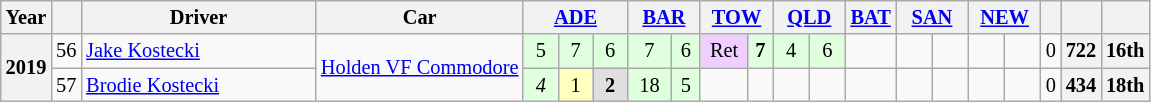<table class="wikitable" style="font-size: 85%; text-align: center">
<tr>
<th valign="middle">Year</th>
<th valign="middle"></th>
<th valign="middle" width="150">Driver</th>
<th valign="middle">Car</th>
<th colspan="3" width="63px"><a href='#'>ADE</a><br></th>
<th colspan="2" width="42px"><a href='#'>BAR</a><br></th>
<th colspan="2" width="42px"><a href='#'>TOW</a><br></th>
<th colspan="2" width="42px"><a href='#'>QLD</a><br></th>
<th width="21px"><a href='#'>BAT</a><br></th>
<th colspan="2" width="42px"><a href='#'>SAN</a><br></th>
<th colspan="2" width="42px"><a href='#'>NEW</a><br></th>
<th valign="middle"></th>
<th valign="middle"></th>
<th valign="middle"></th>
</tr>
<tr>
<th rowspan="2" valign="middle">2019</th>
<td>56</td>
<td align=left> <a href='#'>Jake Kostecki</a></td>
<td rowspan=2><a href='#'>Holden VF Commodore</a></td>
<td style="background:#dfffdf;">5</td>
<td style="background:#dfffdf;">7</td>
<td style="background:#dfffdf;">6</td>
<td style="background:#dfffdf;">7</td>
<td style="background:#dfffdf;">6</td>
<td style="background:#efcfff;">Ret</td>
<td style="background:#dfffdf;"><strong>7</strong></td>
<td style="background:#dfffdf;">4</td>
<td style="background:#dfffdf;">6</td>
<td></td>
<td></td>
<td></td>
<td></td>
<td></td>
<td>0</td>
<th>722</th>
<th>16th</th>
</tr>
<tr>
<td>57</td>
<td align=left> <a href='#'>Brodie Kostecki</a></td>
<td style="background:#dfffdf;"><em>4</em></td>
<td style="background:#ffffbf;">1</td>
<td style="background:#dfdfdf;"><strong>2</strong></td>
<td style="background:#dfffdf;">18</td>
<td style="background:#dfffdf;">5</td>
<td></td>
<td></td>
<td></td>
<td></td>
<td></td>
<td></td>
<td></td>
<td></td>
<td></td>
<td>0</td>
<th>434</th>
<th>18th</th>
</tr>
</table>
